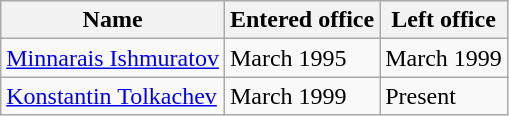<table class="wikitable">
<tr>
<th>Name</th>
<th>Entered office</th>
<th>Left office</th>
</tr>
<tr>
<td><a href='#'>Minnarais Ishmuratov</a></td>
<td>March 1995 </td>
<td>March 1999 </td>
</tr>
<tr>
<td><a href='#'>Konstantin Tolkachev</a></td>
<td>March 1999 </td>
<td>Present</td>
</tr>
</table>
